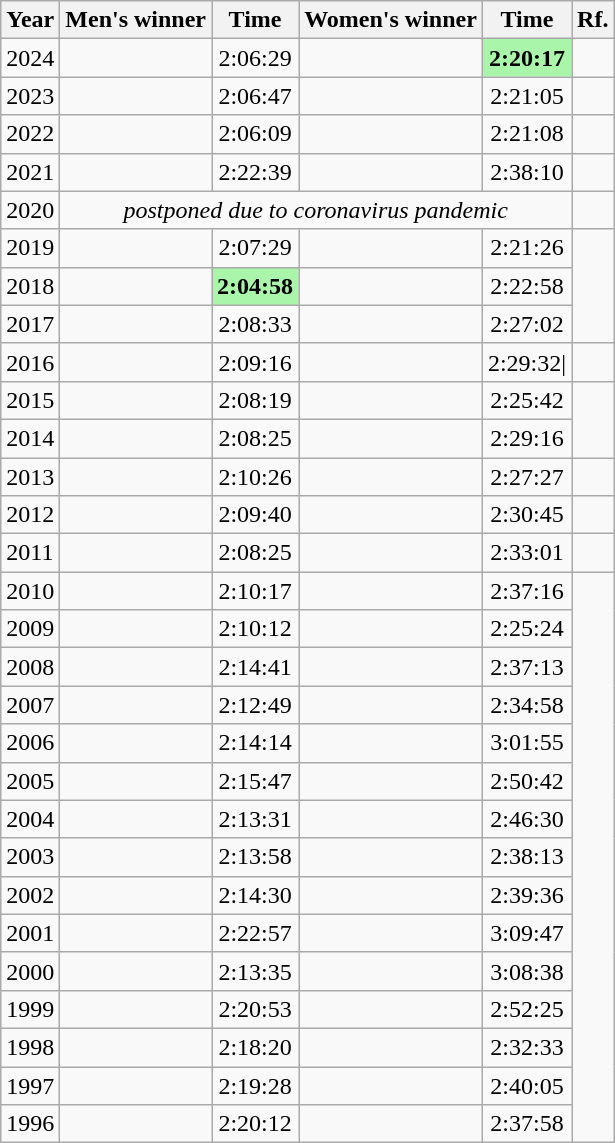<table class="wikitable sortable">
<tr>
<th>Year</th>
<th>Men's winner</th>
<th>Time</th>
<th>Women's winner</th>
<th>Time</th>
<th class="unsortable">Rf.</th>
</tr>
<tr>
<td>2024</td>
<td></td>
<td align=center>2:06:29</td>
<td></td>
<td align=center bgcolor=#A9F5A9><strong>2:20:17</strong></td>
<td></td>
</tr>
<tr>
<td>2023</td>
<td></td>
<td align=center>2:06:47</td>
<td></td>
<td align=center>2:21:05</td>
<td></td>
</tr>
<tr>
<td>2022</td>
<td></td>
<td align=center>2:06:09</td>
<td></td>
<td align=center>2:21:08</td>
<td></td>
</tr>
<tr>
<td>2021</td>
<td></td>
<td align=center>2:22:39</td>
<td></td>
<td align=center>2:38:10</td>
<td></td>
</tr>
<tr>
<td>2020</td>
<td colspan="4" align="center" data-sort-value=""><em>postponed due to coronavirus pandemic</em></td>
<td><br></td>
</tr>
<tr>
<td>2019</td>
<td></td>
<td align=center>2:07:29</td>
<td></td>
<td align=center>2:21:26</td>
</tr>
<tr>
<td>2018</td>
<td></td>
<td align=center bgcolor=#A9F5A9><strong>2:04:58</strong></td>
<td></td>
<td align=center>2:22:58</td>
</tr>
<tr>
<td>2017</td>
<td></td>
<td align=center>2:08:33</td>
<td></td>
<td align=center>2:27:02</td>
</tr>
<tr>
<td>2016</td>
<td></td>
<td align=center>2:09:16</td>
<td></td>
<td align=center>2:29:32|</td>
<td></td>
</tr>
<tr>
<td>2015</td>
<td></td>
<td align=center>2:08:19</td>
<td></td>
<td align=center>2:25:42</td>
</tr>
<tr>
<td>2014</td>
<td></td>
<td align=center>2:08:25</td>
<td></td>
<td align=center>2:29:16</td>
</tr>
<tr>
<td>2013</td>
<td></td>
<td align=center>2:10:26</td>
<td></td>
<td align=center>2:27:27</td>
<td></td>
</tr>
<tr>
<td>2012</td>
<td></td>
<td align=center>2:09:40</td>
<td></td>
<td align=center>2:30:45</td>
</tr>
<tr>
<td>2011</td>
<td></td>
<td align=center>2:08:25</td>
<td></td>
<td align=center>2:33:01</td>
<td></td>
</tr>
<tr>
<td>2010</td>
<td></td>
<td align=center>2:10:17</td>
<td></td>
<td align=center>2:37:16</td>
</tr>
<tr>
<td>2009</td>
<td></td>
<td align=center>2:10:12</td>
<td></td>
<td align=center>2:25:24</td>
</tr>
<tr>
<td>2008</td>
<td></td>
<td align=center>2:14:41</td>
<td></td>
<td align=center>2:37:13</td>
</tr>
<tr>
<td>2007</td>
<td></td>
<td align=center>2:12:49</td>
<td></td>
<td align=center>2:34:58</td>
</tr>
<tr>
<td>2006</td>
<td></td>
<td align=center>2:14:14</td>
<td></td>
<td align=center>3:01:55</td>
</tr>
<tr>
<td>2005</td>
<td></td>
<td align=center>2:15:47</td>
<td></td>
<td align=center>2:50:42</td>
</tr>
<tr>
<td>2004</td>
<td></td>
<td align=center>2:13:31</td>
<td></td>
<td align=center>2:46:30</td>
</tr>
<tr>
<td>2003</td>
<td></td>
<td align=center>2:13:58</td>
<td></td>
<td align=center>2:38:13</td>
</tr>
<tr>
<td>2002</td>
<td></td>
<td align=center>2:14:30</td>
<td></td>
<td align=center>2:39:36</td>
</tr>
<tr>
<td>2001</td>
<td></td>
<td align=center>2:22:57</td>
<td></td>
<td align=center>3:09:47</td>
</tr>
<tr>
<td>2000</td>
<td></td>
<td align=center>2:13:35</td>
<td></td>
<td align=center>3:08:38</td>
</tr>
<tr>
<td>1999</td>
<td></td>
<td align=center>2:20:53</td>
<td></td>
<td align=center>2:52:25</td>
</tr>
<tr>
<td>1998</td>
<td></td>
<td align=center>2:18:20</td>
<td></td>
<td align=center>2:32:33</td>
</tr>
<tr>
<td>1997</td>
<td></td>
<td align=center>2:19:28</td>
<td></td>
<td align=center>2:40:05</td>
</tr>
<tr>
<td>1996</td>
<td></td>
<td align=center>2:20:12</td>
<td></td>
<td align=center>2:37:58</td>
</tr>
</table>
